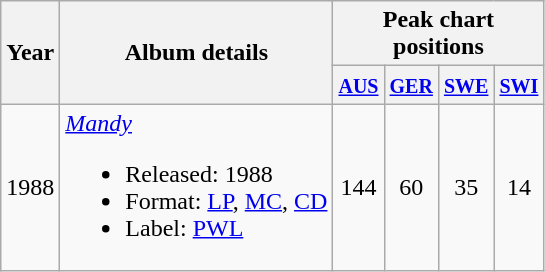<table class="wikitable">
<tr>
<th rowspan="2">Year</th>
<th rowspan="2">Album details</th>
<th scope="col" colspan="4">Peak chart<br>positions</th>
</tr>
<tr>
<th scope="col" style="text-align:center;"><small><a href='#'>AUS</a><br></small></th>
<th scope="col" style="text-align:center;"><small><a href='#'>GER</a><br></small></th>
<th scope="col" style="text-align:center;"><small><a href='#'>SWE</a><br></small></th>
<th scope="col" style="text-align:center;"><small><a href='#'>SWI</a><br></small></th>
</tr>
<tr>
<td>1988</td>
<td><em><a href='#'>Mandy</a></em><br><ul><li>Released: 1988</li><li>Format: <a href='#'>LP</a>, <a href='#'>MC</a>, <a href='#'>CD</a></li><li>Label: <a href='#'>PWL</a></li></ul></td>
<td style="text-align:center;">144</td>
<td style="text-align:center;">60</td>
<td style="text-align:center;">35</td>
<td style="text-align:center;">14</td>
</tr>
</table>
